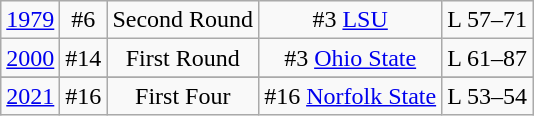<table class="wikitable">
<tr align="center">
<td><a href='#'>1979</a></td>
<td>#6</td>
<td>Second Round</td>
<td>#3 <a href='#'>LSU</a></td>
<td>L 57–71</td>
</tr>
<tr align="center">
<td><a href='#'>2000</a></td>
<td>#14</td>
<td>First Round</td>
<td>#3 <a href='#'>Ohio State</a></td>
<td>L 61–87</td>
</tr>
<tr>
</tr>
<tr align="center">
<td><a href='#'>2021</a></td>
<td>#16</td>
<td>First Four</td>
<td>#16 <a href='#'>Norfolk State</a></td>
<td>L 53–54</td>
</tr>
</table>
